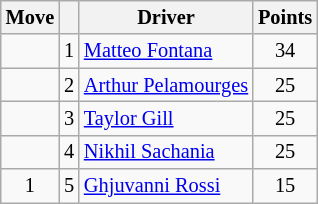<table class="wikitable" style="font-size:85%;">
<tr>
<th>Move</th>
<th></th>
<th>Driver</th>
<th>Points</th>
</tr>
<tr>
<td align="center"></td>
<td align="center">1</td>
<td><a href='#'>Matteo Fontana</a></td>
<td align="center">34</td>
</tr>
<tr>
<td align="center"></td>
<td align="center">2</td>
<td><a href='#'>Arthur Pelamourges</a></td>
<td align="center">25</td>
</tr>
<tr>
<td align="center"></td>
<td align="center">3</td>
<td><a href='#'>Taylor Gill</a></td>
<td align="center">25</td>
</tr>
<tr>
<td align="center"></td>
<td align="center">4</td>
<td><a href='#'>Nikhil Sachania</a></td>
<td align="center">25</td>
</tr>
<tr>
<td align="center"> 1</td>
<td align="center">5</td>
<td><a href='#'>Ghjuvanni Rossi</a></td>
<td align="center">15</td>
</tr>
</table>
